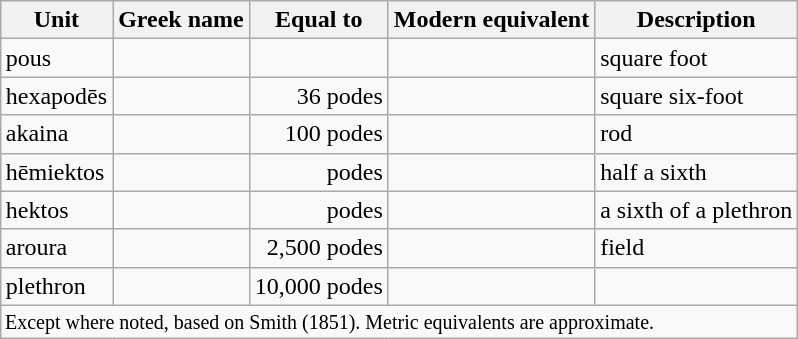<table class="wikitable" style="margin: 1em auto 1em auto">
<tr>
<th>Unit</th>
<th>Greek name</th>
<th>Equal to</th>
<th>Modern equivalent</th>
<th>Description</th>
</tr>
<tr>
<td>pous</td>
<td></td>
<td></td>
<td align="right"></td>
<td>square foot</td>
</tr>
<tr>
<td>hexapodēs</td>
<td></td>
<td align="right">36 podes</td>
<td align="right"></td>
<td>square six-foot</td>
</tr>
<tr>
<td>akaina</td>
<td></td>
<td align="right">100 podes</td>
<td align="right"></td>
<td>rod</td>
</tr>
<tr>
<td>hēmiektos</td>
<td></td>
<td align="right"> podes</td>
<td align="right"></td>
<td>half a sixth</td>
</tr>
<tr>
<td>hektos</td>
<td></td>
<td align="right"> podes</td>
<td align="right"></td>
<td>a sixth of a plethron</td>
</tr>
<tr>
<td>aroura</td>
<td></td>
<td align="right">2,500 podes</td>
<td align="right"></td>
<td>field</td>
</tr>
<tr>
<td>plethron</td>
<td></td>
<td align="right">10,000 podes</td>
<td align="right"></td>
<td></td>
</tr>
<tr>
<td colspan=5 style= "font-size:smaller">Except where noted, based on Smith (1851). Metric equivalents are approximate.</td>
</tr>
</table>
